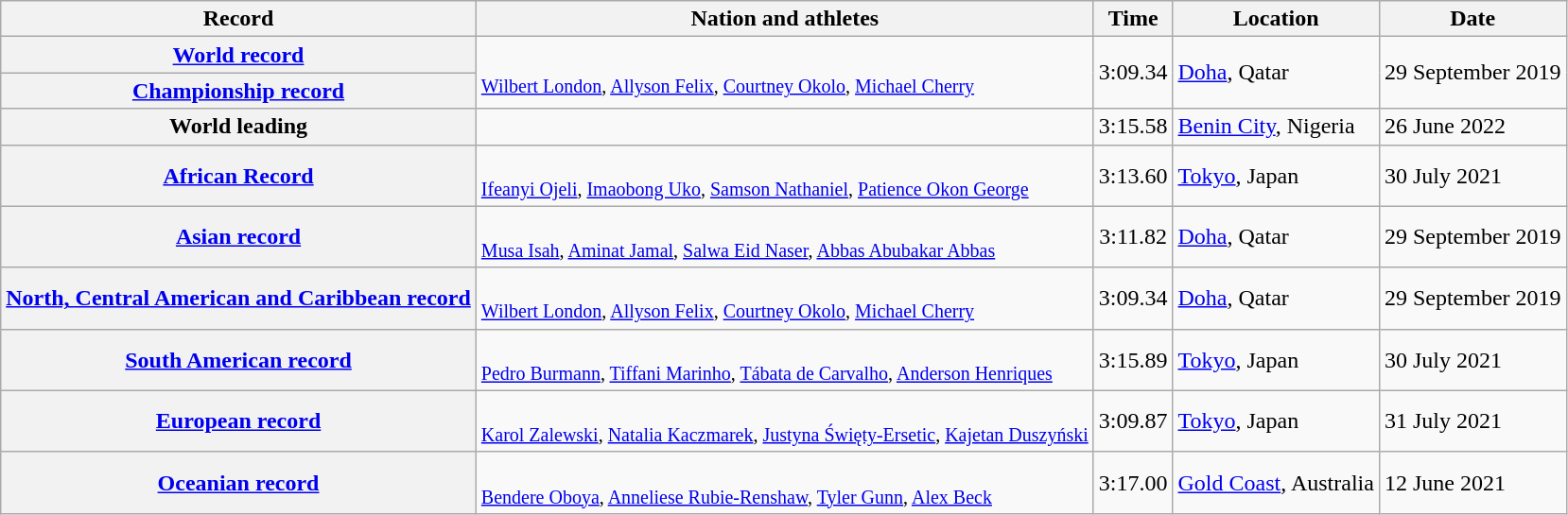<table class="wikitable">
<tr>
<th scope="col">Record</th>
<th scope="col">Nation and athletes</th>
<th scope="col">Time</th>
<th scope="col">Location</th>
<th scope="col">Date</th>
</tr>
<tr>
<th scope="row"><a href='#'>World record</a></th>
<td rowspan=2><br><small><a href='#'>Wilbert London</a>, <a href='#'>Allyson Felix</a>, <a href='#'>Courtney Okolo</a>, <a href='#'>Michael Cherry</a></small></td>
<td align=center rowspan=2>3:09.34</td>
<td rowspan=2><a href='#'>Doha</a>, Qatar</td>
<td rowspan=2>29 September 2019</td>
</tr>
<tr>
<th scope="row"><a href='#'>Championship record</a></th>
</tr>
<tr>
<th scope="row">World leading</th>
<td></td>
<td align=center>3:15.58</td>
<td><a href='#'>Benin City</a>, Nigeria</td>
<td>26 June 2022</td>
</tr>
<tr>
<th scope="row"><a href='#'>African Record</a></th>
<td><br><small><a href='#'>Ifeanyi Ojeli</a>, <a href='#'>Imaobong Uko</a>, <a href='#'>Samson Nathaniel</a>, <a href='#'>Patience Okon George</a></small></td>
<td align=center>3:13.60</td>
<td><a href='#'>Tokyo</a>, Japan</td>
<td>30 July 2021</td>
</tr>
<tr>
<th scope="row"><a href='#'>Asian record</a></th>
<td><br><small><a href='#'>Musa Isah</a>, <a href='#'>Aminat Jamal</a>, <a href='#'>Salwa Eid Naser</a>, <a href='#'>Abbas Abubakar Abbas</a></small></td>
<td align=center>3:11.82</td>
<td><a href='#'>Doha</a>, Qatar</td>
<td>29 September 2019</td>
</tr>
<tr>
<th scope="row"><a href='#'>North, Central American and Caribbean record</a></th>
<td><br><small><a href='#'>Wilbert London</a>, <a href='#'>Allyson Felix</a>, <a href='#'>Courtney Okolo</a>, <a href='#'>Michael Cherry</a></small></td>
<td align=center>3:09.34</td>
<td><a href='#'>Doha</a>, Qatar</td>
<td>29 September 2019</td>
</tr>
<tr>
<th scope="row"><a href='#'>South American record</a></th>
<td><br><small><a href='#'>Pedro Burmann</a>, <a href='#'>Tiffani Marinho</a>, <a href='#'>Tábata de Carvalho</a>, <a href='#'>Anderson Henriques</a></small></td>
<td align=center>3:15.89</td>
<td><a href='#'>Tokyo</a>, Japan</td>
<td>30 July 2021</td>
</tr>
<tr>
<th scope="row"><a href='#'>European record</a></th>
<td><br><small><a href='#'>Karol Zalewski</a>, <a href='#'>Natalia Kaczmarek</a>, <a href='#'>Justyna Święty-Ersetic</a>, <a href='#'>Kajetan Duszyński</a></small></td>
<td align=center>3:09.87</td>
<td><a href='#'>Tokyo</a>, Japan</td>
<td>31 July 2021</td>
</tr>
<tr>
<th scope="row"><a href='#'>Oceanian record</a></th>
<td><br><small><a href='#'>Bendere Oboya</a>, <a href='#'>Anneliese Rubie-Renshaw</a>, <a href='#'>Tyler Gunn</a>, <a href='#'>Alex Beck</a></small></td>
<td align=center>3:17.00</td>
<td><a href='#'>Gold Coast</a>, Australia</td>
<td>12 June 2021</td>
</tr>
</table>
